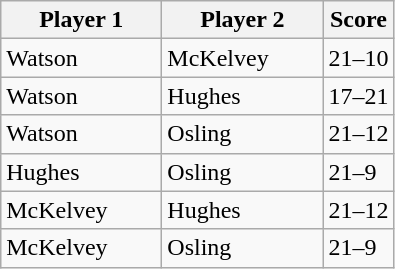<table class="wikitable">
<tr>
<th width=100>Player 1</th>
<th width=100>Player 2</th>
<th width=40>Score</th>
</tr>
<tr>
<td>Watson</td>
<td>McKelvey</td>
<td>21–10</td>
</tr>
<tr>
<td>Watson</td>
<td>Hughes</td>
<td>17–21</td>
</tr>
<tr>
<td>Watson</td>
<td>Osling</td>
<td>21–12</td>
</tr>
<tr>
<td>Hughes</td>
<td>Osling</td>
<td>21–9</td>
</tr>
<tr>
<td>McKelvey</td>
<td>Hughes</td>
<td>21–12</td>
</tr>
<tr>
<td>McKelvey</td>
<td>Osling</td>
<td>21–9</td>
</tr>
</table>
